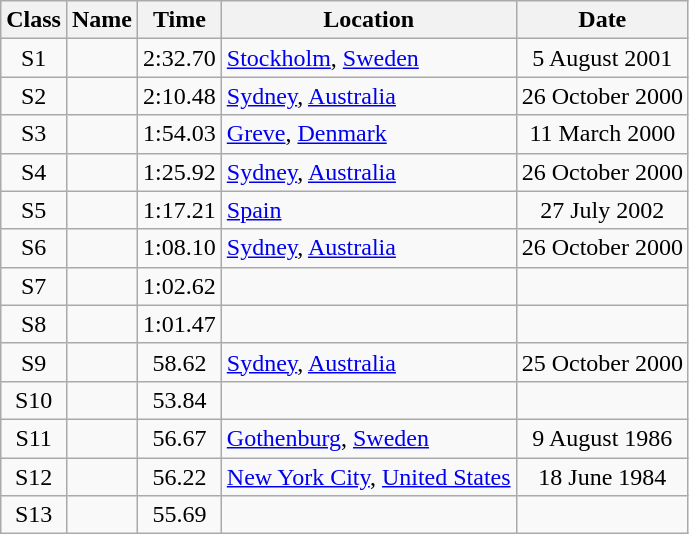<table class=wikitable style=text-align:center>
<tr>
<th>Class</th>
<th>Name</th>
<th>Time</th>
<th>Location</th>
<th>Date</th>
</tr>
<tr>
<td>S1</td>
<td align=left></td>
<td>2:32.70</td>
<td align=left><a href='#'>Stockholm</a>, <a href='#'>Sweden</a></td>
<td>5 August 2001</td>
</tr>
<tr>
<td>S2</td>
<td align=left></td>
<td>2:10.48</td>
<td align=left><a href='#'>Sydney</a>, <a href='#'>Australia</a></td>
<td>26 October 2000</td>
</tr>
<tr>
<td>S3</td>
<td align=left></td>
<td>1:54.03</td>
<td align=left><a href='#'>Greve</a>, <a href='#'>Denmark</a></td>
<td>11 March 2000</td>
</tr>
<tr>
<td>S4</td>
<td align=left></td>
<td>1:25.92</td>
<td align=left><a href='#'>Sydney</a>, <a href='#'>Australia</a></td>
<td>26 October 2000</td>
</tr>
<tr>
<td>S5</td>
<td align=left></td>
<td>1:17.21</td>
<td align=left><a href='#'>Spain</a></td>
<td>27 July 2002</td>
</tr>
<tr>
<td>S6</td>
<td align=left></td>
<td>1:08.10</td>
<td align=left><a href='#'>Sydney</a>, <a href='#'>Australia</a></td>
<td>26 October 2000</td>
</tr>
<tr>
<td>S7</td>
<td align=left></td>
<td>1:02.62</td>
<td align=left></td>
<td></td>
</tr>
<tr>
<td>S8</td>
<td align=left></td>
<td>1:01.47</td>
<td align=left></td>
<td></td>
</tr>
<tr>
<td>S9</td>
<td align=left></td>
<td>58.62</td>
<td align=left><a href='#'>Sydney</a>, <a href='#'>Australia</a></td>
<td>25 October 2000</td>
</tr>
<tr>
<td>S10</td>
<td align=left></td>
<td>53.84</td>
<td align=left></td>
<td></td>
</tr>
<tr>
<td>S11</td>
<td align=left></td>
<td>56.67</td>
<td align=left><a href='#'>Gothenburg</a>, <a href='#'>Sweden</a></td>
<td>9 August 1986</td>
</tr>
<tr>
<td>S12</td>
<td align=left></td>
<td>56.22</td>
<td align=left><a href='#'>New York City</a>, <a href='#'>United States</a></td>
<td>18 June 1984</td>
</tr>
<tr>
<td>S13</td>
<td align=left></td>
<td>55.69</td>
<td align=left></td>
<td></td>
</tr>
</table>
